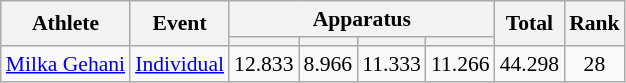<table class="wikitable" style="font-size:90%">
<tr>
<th rowspan=2>Athlete</th>
<th rowspan=2>Event</th>
<th colspan=4>Apparatus</th>
<th rowspan=2>Total</th>
<th rowspan=2>Rank</th>
</tr>
<tr style="font-size:95%">
<th></th>
<th></th>
<th></th>
<th></th>
</tr>
<tr align=center>
<td align=left><a href='#'>Milka Gehani</a></td>
<td align=left rowspan=6><a href='#'>Individual</a></td>
<td>12.833</td>
<td>8.966</td>
<td>11.333</td>
<td>11.266</td>
<td>44.298</td>
<td>28</td>
</tr>
</table>
